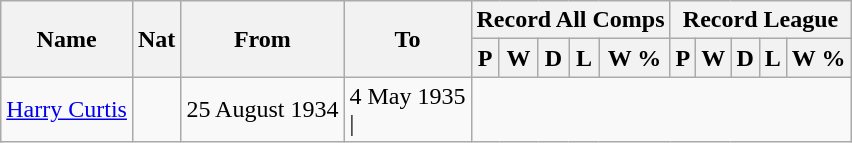<table class="wikitable" style="text-align: center">
<tr>
<th rowspan="2">Name</th>
<th rowspan="2">Nat</th>
<th rowspan="2">From</th>
<th rowspan="2">To</th>
<th colspan="5">Record All Comps</th>
<th colspan="5">Record League</th>
</tr>
<tr>
<th>P</th>
<th>W</th>
<th>D</th>
<th>L</th>
<th>W %</th>
<th>P</th>
<th>W</th>
<th>D</th>
<th>L</th>
<th>W %</th>
</tr>
<tr>
<td align=left><a href='#'>Harry Curtis</a></td>
<td></td>
<td align=left>25 August 1934</td>
<td align=left>4 May 1935<br>|</td>
</tr>
</table>
